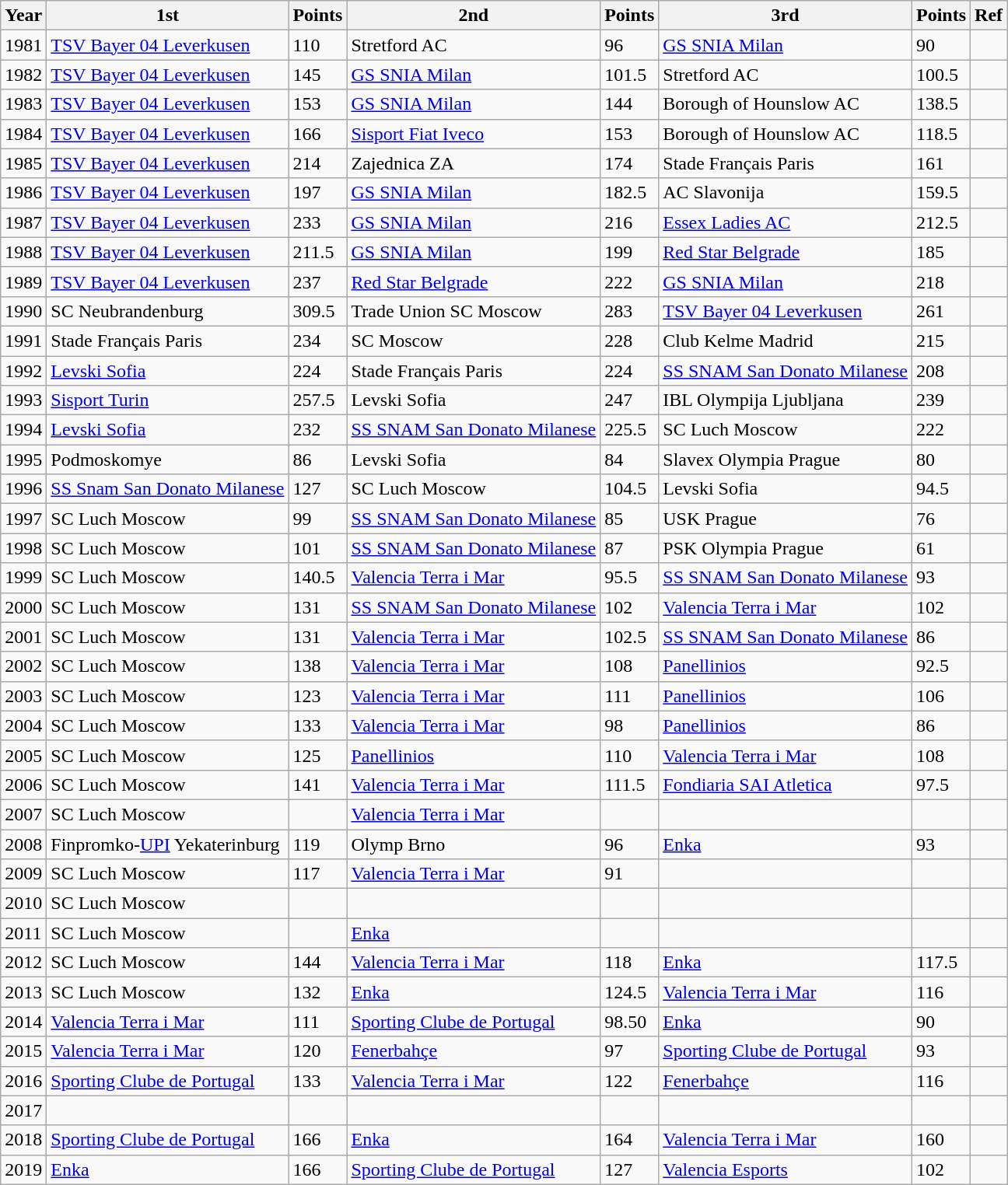<table class="wikitable">
<tr>
<th>Year</th>
<th>1st</th>
<th>Points</th>
<th>2nd</th>
<th>Points</th>
<th>3rd</th>
<th>Points</th>
<th>Ref</th>
</tr>
<tr>
<td>1981</td>
<td> <a href='#'>TSV Bayer 04 Leverkusen</a></td>
<td>110</td>
<td> Stretford AC</td>
<td>96</td>
<td> <a href='#'>GS SNIA Milan</a></td>
<td>90</td>
<td></td>
</tr>
<tr>
<td>1982</td>
<td> <a href='#'>TSV Bayer 04 Leverkusen</a></td>
<td>145</td>
<td> <a href='#'>GS SNIA Milan</a></td>
<td>101.5</td>
<td> Stretford AC</td>
<td>100.5</td>
<td></td>
</tr>
<tr>
<td>1983</td>
<td> <a href='#'>TSV Bayer 04 Leverkusen</a></td>
<td>153</td>
<td> <a href='#'>GS SNIA Milan</a></td>
<td>144</td>
<td> Borough of Hounslow AC</td>
<td>138.5</td>
<td></td>
</tr>
<tr>
<td>1984</td>
<td> <a href='#'>TSV Bayer 04 Leverkusen</a></td>
<td>166</td>
<td> <a href='#'>Sisport Fiat Iveco</a></td>
<td>153</td>
<td> Borough of Hounslow AC</td>
<td>118.5</td>
<td></td>
</tr>
<tr>
<td>1985</td>
<td> <a href='#'>TSV Bayer 04 Leverkusen</a></td>
<td>214</td>
<td> Zajednica ZA</td>
<td>174</td>
<td> Stade Français Paris</td>
<td>161</td>
<td></td>
</tr>
<tr>
<td>1986</td>
<td> <a href='#'>TSV Bayer 04 Leverkusen</a></td>
<td>197</td>
<td> <a href='#'>GS SNIA Milan</a></td>
<td>182.5</td>
<td> AC Slavonija</td>
<td>159.5</td>
<td></td>
</tr>
<tr>
<td>1987</td>
<td> <a href='#'>TSV Bayer 04 Leverkusen</a></td>
<td>233</td>
<td> <a href='#'>GS SNIA Milan</a></td>
<td>216</td>
<td> <a href='#'>Essex Ladies AC</a></td>
<td>212.5</td>
<td></td>
</tr>
<tr>
<td>1988</td>
<td> <a href='#'>TSV Bayer 04 Leverkusen</a></td>
<td>211.5</td>
<td> <a href='#'>GS SNIA Milan</a></td>
<td>199</td>
<td> <a href='#'>Red Star Belgrade</a></td>
<td>185</td>
<td></td>
</tr>
<tr>
<td>1989</td>
<td> <a href='#'>TSV Bayer 04 Leverkusen</a></td>
<td>237</td>
<td> <a href='#'>Red Star Belgrade</a></td>
<td>222</td>
<td> <a href='#'>GS SNIA Milan</a></td>
<td>218</td>
<td></td>
</tr>
<tr>
<td>1990</td>
<td> SC Neubrandenburg</td>
<td>309.5</td>
<td> Trade Union SC Moscow</td>
<td>283</td>
<td> <a href='#'>TSV Bayer 04 Leverkusen</a></td>
<td>261</td>
<td></td>
</tr>
<tr>
<td>1991</td>
<td> Stade Français Paris</td>
<td>234</td>
<td> SC Moscow</td>
<td>228</td>
<td> Club Kelme Madrid</td>
<td>215</td>
<td></td>
</tr>
<tr>
<td>1992</td>
<td> <a href='#'>Levski Sofia</a></td>
<td>224</td>
<td> Stade Français Paris</td>
<td>224</td>
<td> <a href='#'>SS SNAM San Donato Milanese</a></td>
<td>208</td>
<td></td>
</tr>
<tr>
<td>1993</td>
<td> <a href='#'>Sisport Turin</a></td>
<td>257.5</td>
<td> Levski Sofia</td>
<td>247</td>
<td> IBL Olympija Ljubljana</td>
<td>239</td>
<td></td>
</tr>
<tr>
<td>1994</td>
<td> <a href='#'>Levski Sofia</a></td>
<td>232</td>
<td> <a href='#'>SS SNAM San Donato Milanese</a></td>
<td>225.5</td>
<td> SC Luch Moscow</td>
<td>222</td>
<td></td>
</tr>
<tr>
<td>1995</td>
<td> Podmoskomye</td>
<td>86</td>
<td> Levski Sofia</td>
<td>84</td>
<td> Slavex Olympia Prague</td>
<td>80</td>
<td></td>
</tr>
<tr>
<td>1996</td>
<td> <a href='#'>SS Snam San Donato Milanese</a></td>
<td>127</td>
<td> SC Luch Moscow</td>
<td>104.5</td>
<td> Levski Sofia</td>
<td>94.5</td>
<td></td>
</tr>
<tr>
<td>1997</td>
<td> SC Luch Moscow</td>
<td>99</td>
<td> <a href='#'>SS SNAM San Donato Milanese</a></td>
<td>85</td>
<td> USK Prague</td>
<td>76</td>
<td></td>
</tr>
<tr>
<td>1998</td>
<td> SC Luch Moscow</td>
<td>101</td>
<td> <a href='#'>SS SNAM San Donato Milanese</a></td>
<td>87</td>
<td> PSK Olympia Prague</td>
<td>61</td>
<td></td>
</tr>
<tr>
<td>1999</td>
<td> SC Luch Moscow</td>
<td>140.5</td>
<td> <a href='#'>Valencia Terra i Mar</a></td>
<td>95.5</td>
<td> <a href='#'>SS SNAM San Donato Milanese</a></td>
<td>93</td>
<td></td>
</tr>
<tr>
<td>2000</td>
<td> SC Luch Moscow</td>
<td>131</td>
<td> <a href='#'>SS SNAM San Donato Milanese</a></td>
<td>102</td>
<td> <a href='#'>Valencia Terra i Mar</a></td>
<td>102</td>
<td></td>
</tr>
<tr>
<td>2001</td>
<td> SC Luch Moscow</td>
<td>131</td>
<td> <a href='#'>Valencia Terra i Mar</a></td>
<td>102.5</td>
<td> <a href='#'>SS SNAM San Donato Milanese</a></td>
<td>86</td>
<td></td>
</tr>
<tr>
<td>2002</td>
<td> SC Luch Moscow</td>
<td>138</td>
<td> <a href='#'>Valencia Terra i Mar</a></td>
<td>108</td>
<td> <a href='#'>Panellinios</a></td>
<td>92.5</td>
<td></td>
</tr>
<tr>
<td>2003</td>
<td> SC Luch Moscow</td>
<td>123</td>
<td> <a href='#'>Valencia Terra i Mar</a></td>
<td>111</td>
<td> <a href='#'>Panellinios</a></td>
<td>106</td>
<td></td>
</tr>
<tr>
<td>2004</td>
<td> SC Luch Moscow</td>
<td>133</td>
<td> <a href='#'>Valencia Terra i Mar</a></td>
<td>98</td>
<td> <a href='#'>Panellinios</a></td>
<td>86</td>
<td></td>
</tr>
<tr>
<td>2005</td>
<td> SC Luch Moscow</td>
<td>125</td>
<td> <a href='#'>Panellinios</a></td>
<td>110</td>
<td> <a href='#'>Valencia Terra i Mar</a></td>
<td>108</td>
<td></td>
</tr>
<tr>
<td>2006</td>
<td> SC Luch Moscow</td>
<td>141</td>
<td> <a href='#'>Valencia Terra i Mar</a></td>
<td>111.5</td>
<td> <a href='#'>Fondiaria SAI Atletica</a></td>
<td>97.5</td>
<td></td>
</tr>
<tr>
<td>2007</td>
<td> SC Luch Moscow</td>
<td></td>
<td> <a href='#'>Valencia Terra i Mar</a></td>
<td></td>
<td></td>
<td></td>
<td></td>
</tr>
<tr>
<td>2008</td>
<td> Finpromko-<a href='#'>UPI</a> Yekaterinburg</td>
<td>119</td>
<td> Olymp Brno</td>
<td>96</td>
<td> <a href='#'>Enka</a></td>
<td>93</td>
<td></td>
</tr>
<tr>
<td>2009</td>
<td> SC Luch Moscow</td>
<td>117</td>
<td> <a href='#'>Valencia Terra i Mar</a></td>
<td>91</td>
<td></td>
<td></td>
<td></td>
</tr>
<tr>
<td>2010</td>
<td> SC Luch Moscow</td>
<td></td>
<td></td>
<td></td>
<td></td>
<td></td>
<td></td>
</tr>
<tr>
<td>2011</td>
<td> SC Luch Moscow</td>
<td></td>
<td> <a href='#'>Enka</a></td>
<td></td>
<td></td>
<td></td>
<td></td>
</tr>
<tr>
<td>2012</td>
<td> SC Luch Moscow</td>
<td>144</td>
<td> <a href='#'>Valencia Terra i Mar</a></td>
<td>118</td>
<td> <a href='#'>Enka</a></td>
<td>117.5</td>
<td></td>
</tr>
<tr>
<td>2013</td>
<td> SC Luch Moscow</td>
<td>132</td>
<td> <a href='#'>Enka</a></td>
<td>124.5</td>
<td> <a href='#'>Valencia Terra i Mar</a></td>
<td>116</td>
<td></td>
</tr>
<tr>
<td>2014</td>
<td> <a href='#'>Valencia Terra i Mar</a></td>
<td>111</td>
<td> <a href='#'>Sporting Clube de Portugal</a></td>
<td>98.50</td>
<td> <a href='#'>Enka</a></td>
<td>90</td>
<td></td>
</tr>
<tr>
<td>2015</td>
<td> <a href='#'>Valencia Terra i Mar</a></td>
<td>120</td>
<td> <a href='#'>Fenerbahçe</a></td>
<td>97</td>
<td> <a href='#'>Sporting Clube de Portugal</a></td>
<td>93</td>
<td></td>
</tr>
<tr>
<td>2016</td>
<td> <a href='#'>Sporting Clube de Portugal</a></td>
<td>133</td>
<td> <a href='#'>Valencia Terra i Mar</a></td>
<td>122</td>
<td> <a href='#'>Fenerbahçe</a></td>
<td>116</td>
<td></td>
</tr>
<tr>
<td>2017</td>
<td></td>
<td></td>
<td></td>
<td></td>
<td></td>
<td></td>
<td></td>
</tr>
<tr>
<td>2018</td>
<td> <a href='#'>Sporting Clube de Portugal</a></td>
<td>166</td>
<td> <a href='#'>Enka</a></td>
<td>164</td>
<td> <a href='#'>Valencia Terra i Mar</a></td>
<td>160</td>
<td></td>
</tr>
<tr>
<td>2019</td>
<td> <a href='#'>Enka</a></td>
<td>166</td>
<td> <a href='#'>Sporting Clube de Portugal</a></td>
<td>127</td>
<td> <a href='#'>Valencia Esports</a></td>
<td>102</td>
<td></td>
</tr>
</table>
